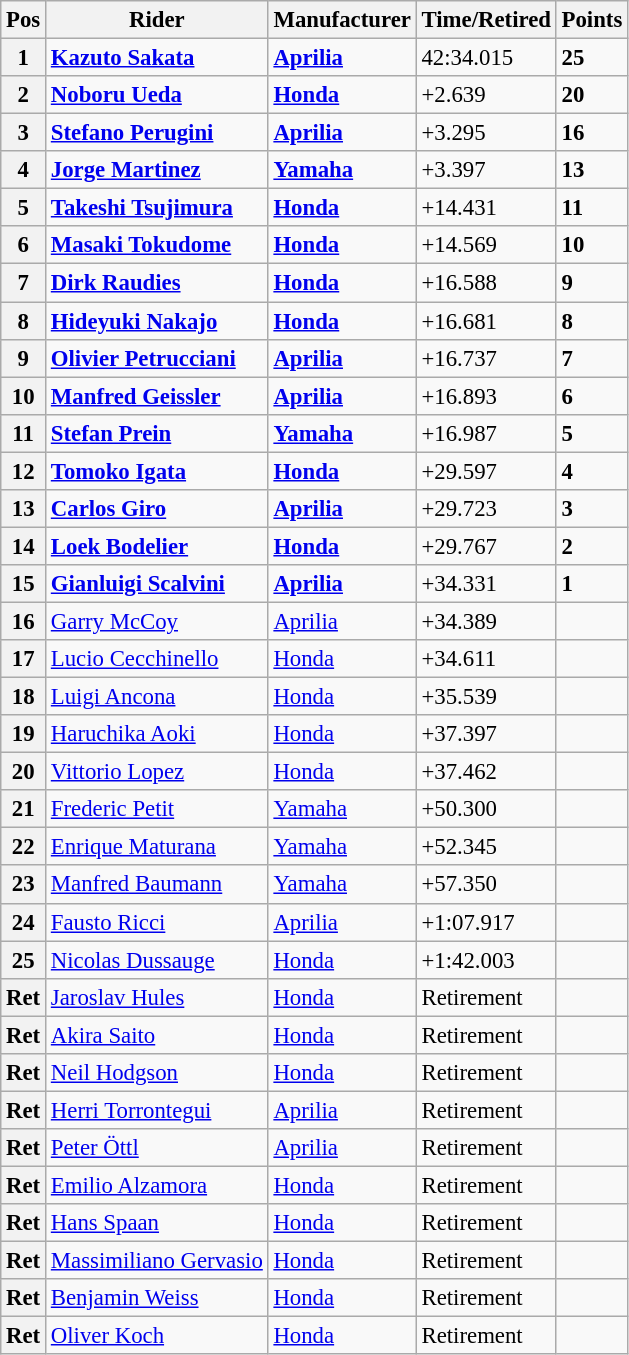<table class="wikitable" style="font-size: 95%;">
<tr>
<th>Pos</th>
<th>Rider</th>
<th>Manufacturer</th>
<th>Time/Retired</th>
<th>Points</th>
</tr>
<tr>
<th>1</th>
<td> <strong><a href='#'>Kazuto Sakata</a></strong></td>
<td><strong><a href='#'>Aprilia</a></strong></td>
<td>42:34.015</td>
<td><strong>25</strong></td>
</tr>
<tr>
<th>2</th>
<td> <strong><a href='#'>Noboru Ueda</a></strong></td>
<td><strong><a href='#'>Honda</a></strong></td>
<td>+2.639</td>
<td><strong>20</strong></td>
</tr>
<tr>
<th>3</th>
<td> <strong><a href='#'>Stefano Perugini</a></strong></td>
<td><strong><a href='#'>Aprilia</a></strong></td>
<td>+3.295</td>
<td><strong>16</strong></td>
</tr>
<tr>
<th>4</th>
<td> <strong><a href='#'>Jorge Martinez</a></strong></td>
<td><strong><a href='#'>Yamaha</a></strong></td>
<td>+3.397</td>
<td><strong>13</strong></td>
</tr>
<tr>
<th>5</th>
<td> <strong><a href='#'>Takeshi Tsujimura</a></strong></td>
<td><strong><a href='#'>Honda</a></strong></td>
<td>+14.431</td>
<td><strong>11</strong></td>
</tr>
<tr>
<th>6</th>
<td> <strong><a href='#'>Masaki Tokudome</a></strong></td>
<td><strong><a href='#'>Honda</a></strong></td>
<td>+14.569</td>
<td><strong>10</strong></td>
</tr>
<tr>
<th>7</th>
<td> <strong><a href='#'>Dirk Raudies</a></strong></td>
<td><strong><a href='#'>Honda</a></strong></td>
<td>+16.588</td>
<td><strong>9</strong></td>
</tr>
<tr>
<th>8</th>
<td> <strong><a href='#'>Hideyuki Nakajo</a></strong></td>
<td><strong><a href='#'>Honda</a></strong></td>
<td>+16.681</td>
<td><strong>8</strong></td>
</tr>
<tr>
<th>9</th>
<td> <strong><a href='#'>Olivier Petrucciani</a></strong></td>
<td><strong><a href='#'>Aprilia</a></strong></td>
<td>+16.737</td>
<td><strong>7</strong></td>
</tr>
<tr>
<th>10</th>
<td> <strong><a href='#'>Manfred Geissler</a></strong></td>
<td><strong><a href='#'>Aprilia</a></strong></td>
<td>+16.893</td>
<td><strong>6</strong></td>
</tr>
<tr>
<th>11</th>
<td> <strong><a href='#'>Stefan Prein</a></strong></td>
<td><strong><a href='#'>Yamaha</a></strong></td>
<td>+16.987</td>
<td><strong>5</strong></td>
</tr>
<tr>
<th>12</th>
<td> <strong><a href='#'>Tomoko Igata</a></strong></td>
<td><strong><a href='#'>Honda</a></strong></td>
<td>+29.597</td>
<td><strong>4</strong></td>
</tr>
<tr>
<th>13</th>
<td> <strong><a href='#'>Carlos Giro</a></strong></td>
<td><strong><a href='#'>Aprilia</a></strong></td>
<td>+29.723</td>
<td><strong>3</strong></td>
</tr>
<tr>
<th>14</th>
<td> <strong><a href='#'>Loek Bodelier</a></strong></td>
<td><strong><a href='#'>Honda</a></strong></td>
<td>+29.767</td>
<td><strong>2</strong></td>
</tr>
<tr>
<th>15</th>
<td> <strong><a href='#'>Gianluigi Scalvini</a></strong></td>
<td><strong><a href='#'>Aprilia</a></strong></td>
<td>+34.331</td>
<td><strong>1</strong></td>
</tr>
<tr>
<th>16</th>
<td> <a href='#'>Garry McCoy</a></td>
<td><a href='#'>Aprilia</a></td>
<td>+34.389</td>
<td></td>
</tr>
<tr>
<th>17</th>
<td> <a href='#'>Lucio Cecchinello</a></td>
<td><a href='#'>Honda</a></td>
<td>+34.611</td>
<td></td>
</tr>
<tr>
<th>18</th>
<td> <a href='#'>Luigi Ancona</a></td>
<td><a href='#'>Honda</a></td>
<td>+35.539</td>
<td></td>
</tr>
<tr>
<th>19</th>
<td> <a href='#'>Haruchika Aoki</a></td>
<td><a href='#'>Honda</a></td>
<td>+37.397</td>
<td></td>
</tr>
<tr>
<th>20</th>
<td> <a href='#'>Vittorio Lopez</a></td>
<td><a href='#'>Honda</a></td>
<td>+37.462</td>
<td></td>
</tr>
<tr>
<th>21</th>
<td> <a href='#'>Frederic Petit</a></td>
<td><a href='#'>Yamaha</a></td>
<td>+50.300</td>
<td></td>
</tr>
<tr>
<th>22</th>
<td> <a href='#'>Enrique Maturana</a></td>
<td><a href='#'>Yamaha</a></td>
<td>+52.345</td>
<td></td>
</tr>
<tr>
<th>23</th>
<td> <a href='#'>Manfred Baumann</a></td>
<td><a href='#'>Yamaha</a></td>
<td>+57.350</td>
<td></td>
</tr>
<tr>
<th>24</th>
<td> <a href='#'>Fausto Ricci</a></td>
<td><a href='#'>Aprilia</a></td>
<td>+1:07.917</td>
<td></td>
</tr>
<tr>
<th>25</th>
<td> <a href='#'>Nicolas Dussauge</a></td>
<td><a href='#'>Honda</a></td>
<td>+1:42.003</td>
<td></td>
</tr>
<tr>
<th>Ret</th>
<td> <a href='#'>Jaroslav Hules</a></td>
<td><a href='#'>Honda</a></td>
<td>Retirement</td>
<td></td>
</tr>
<tr>
<th>Ret</th>
<td> <a href='#'>Akira Saito</a></td>
<td><a href='#'>Honda</a></td>
<td>Retirement</td>
<td></td>
</tr>
<tr>
<th>Ret</th>
<td> <a href='#'>Neil Hodgson</a></td>
<td><a href='#'>Honda</a></td>
<td>Retirement</td>
<td></td>
</tr>
<tr>
<th>Ret</th>
<td> <a href='#'>Herri Torrontegui</a></td>
<td><a href='#'>Aprilia</a></td>
<td>Retirement</td>
<td></td>
</tr>
<tr>
<th>Ret</th>
<td> <a href='#'>Peter Öttl</a></td>
<td><a href='#'>Aprilia</a></td>
<td>Retirement</td>
<td></td>
</tr>
<tr>
<th>Ret</th>
<td> <a href='#'>Emilio Alzamora</a></td>
<td><a href='#'>Honda</a></td>
<td>Retirement</td>
<td></td>
</tr>
<tr>
<th>Ret</th>
<td> <a href='#'>Hans Spaan</a></td>
<td><a href='#'>Honda</a></td>
<td>Retirement</td>
<td></td>
</tr>
<tr>
<th>Ret</th>
<td> <a href='#'>Massimiliano Gervasio</a></td>
<td><a href='#'>Honda</a></td>
<td>Retirement</td>
<td></td>
</tr>
<tr>
<th>Ret</th>
<td> <a href='#'>Benjamin Weiss</a></td>
<td><a href='#'>Honda</a></td>
<td>Retirement</td>
<td></td>
</tr>
<tr>
<th>Ret</th>
<td> <a href='#'>Oliver Koch</a></td>
<td><a href='#'>Honda</a></td>
<td>Retirement</td>
<td></td>
</tr>
</table>
